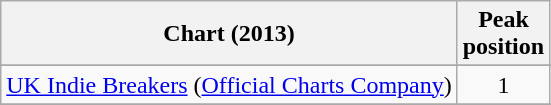<table class="wikitable sortable plainrowheaders">
<tr>
<th scope="col">Chart (2013)</th>
<th scope="col">Peak<br>position</th>
</tr>
<tr>
</tr>
<tr>
</tr>
<tr>
</tr>
<tr>
</tr>
<tr>
<td><a href='#'>UK Indie Breakers</a> (<a href='#'>Official Charts Company</a>)</td>
<td align="center">1</td>
</tr>
<tr>
</tr>
<tr>
</tr>
</table>
